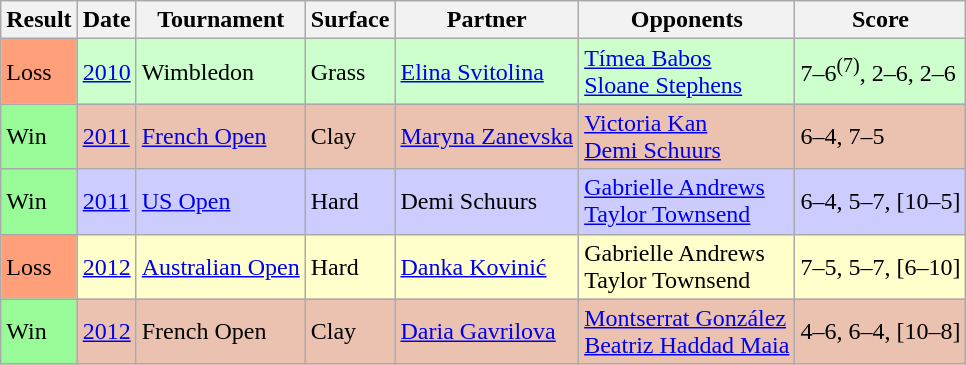<table class="sortable wikitable">
<tr>
<th>Result</th>
<th>Date</th>
<th>Tournament</th>
<th>Surface</th>
<th>Partner</th>
<th>Opponents</th>
<th class="unsortable">Score</th>
</tr>
<tr style="background:#cfc;">
<td style="background:#ffa07a;">Loss</td>
<td><a href='#'>2010</a></td>
<td>Wimbledon</td>
<td>Grass</td>
<td> <a href='#'>Elina Svitolina</a></td>
<td> <a href='#'>Tímea Babos</a> <br>  <a href='#'>Sloane Stephens</a></td>
<td>7–6<sup>(7)</sup>, 2–6, 2–6</td>
</tr>
<tr bgcolor=EBC2AF>
<td style="background:#98fb98;">Win</td>
<td><a href='#'>2011</a></td>
<td><a href='#'>French Open</a></td>
<td>Clay</td>
<td> <a href='#'>Maryna Zanevska</a></td>
<td> <a href='#'>Victoria Kan</a> <br>  <a href='#'>Demi Schuurs</a></td>
<td>6–4, 7–5</td>
</tr>
<tr style="background:#ccccff;">
<td style="background:#98fb98;">Win</td>
<td><a href='#'>2011</a></td>
<td><a href='#'>US Open</a></td>
<td>Hard</td>
<td> Demi Schuurs</td>
<td> <a href='#'>Gabrielle Andrews</a> <br>  <a href='#'>Taylor Townsend</a></td>
<td>6–4, 5–7, [10–5]</td>
</tr>
<tr style="background:#ffc;">
<td style="background:#ffa07a;">Loss</td>
<td><a href='#'>2012</a></td>
<td><a href='#'>Australian Open</a></td>
<td>Hard</td>
<td> <a href='#'>Danka Kovinić</a></td>
<td> Gabrielle Andrews <br>  Taylor Townsend</td>
<td>7–5, 5–7, [6–10]</td>
</tr>
<tr bgcolor=EBC2AF>
<td style="background:#98fb98;">Win</td>
<td><a href='#'>2012</a></td>
<td>French Open</td>
<td>Clay</td>
<td> <a href='#'>Daria Gavrilova</a></td>
<td> <a href='#'>Montserrat González</a> <br>  <a href='#'>Beatriz Haddad Maia</a></td>
<td>4–6, 6–4, [10–8]</td>
</tr>
</table>
